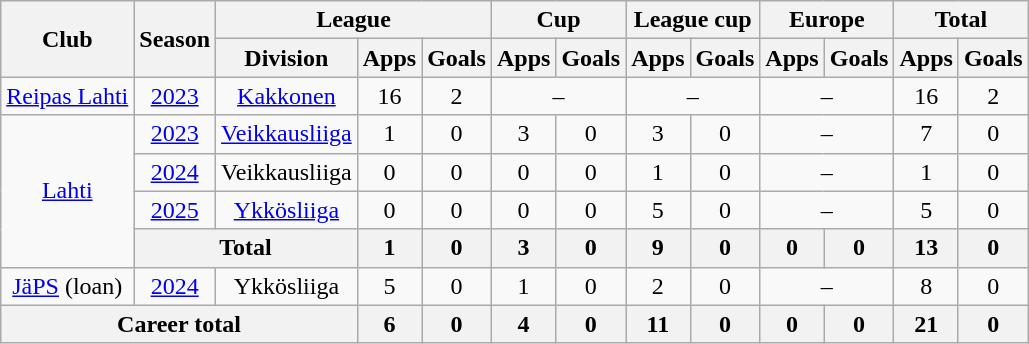<table class="wikitable" style="text-align:center">
<tr>
<th rowspan="2">Club</th>
<th rowspan="2">Season</th>
<th colspan="3">League</th>
<th colspan="2">Cup</th>
<th colspan="2">League cup</th>
<th colspan="2">Europe</th>
<th colspan="2">Total</th>
</tr>
<tr>
<th>Division</th>
<th>Apps</th>
<th>Goals</th>
<th>Apps</th>
<th>Goals</th>
<th>Apps</th>
<th>Goals</th>
<th>Apps</th>
<th>Goals</th>
<th>Apps</th>
<th>Goals</th>
</tr>
<tr>
<td><a href='#'>Reipas Lahti</a></td>
<td><a href='#'>2023</a></td>
<td><a href='#'>Kakkonen</a></td>
<td>16</td>
<td>2</td>
<td colspan=2>–</td>
<td colspan=2>–</td>
<td colspan=2>–</td>
<td>16</td>
<td>2</td>
</tr>
<tr>
<td rowspan=4><a href='#'>Lahti</a></td>
<td><a href='#'>2023</a></td>
<td><a href='#'>Veikkausliiga</a></td>
<td>1</td>
<td>0</td>
<td>3</td>
<td>0</td>
<td>3</td>
<td>0</td>
<td colspan=2>–</td>
<td>7</td>
<td>0</td>
</tr>
<tr>
<td><a href='#'>2024</a></td>
<td>Veikkausliiga</td>
<td>0</td>
<td>0</td>
<td>0</td>
<td>0</td>
<td>1</td>
<td>0</td>
<td colspan=2>–</td>
<td>1</td>
<td>0</td>
</tr>
<tr>
<td><a href='#'>2025</a></td>
<td><a href='#'>Ykkösliiga</a></td>
<td>0</td>
<td>0</td>
<td>0</td>
<td>0</td>
<td>5</td>
<td>0</td>
<td colspan=2>–</td>
<td>5</td>
<td>0</td>
</tr>
<tr>
<th colspan=2>Total</th>
<th>1</th>
<th>0</th>
<th>3</th>
<th>0</th>
<th>9</th>
<th>0</th>
<th>0</th>
<th>0</th>
<th>13</th>
<th>0</th>
</tr>
<tr>
<td><a href='#'>JäPS</a> (loan)</td>
<td><a href='#'>2024</a></td>
<td>Ykkösliiga</td>
<td>5</td>
<td>0</td>
<td>1</td>
<td>0</td>
<td>2</td>
<td>0</td>
<td colspan=2>–</td>
<td>8</td>
<td>0</td>
</tr>
<tr>
<th colspan="3">Career total</th>
<th>6</th>
<th>0</th>
<th>4</th>
<th>0</th>
<th>11</th>
<th>0</th>
<th>0</th>
<th>0</th>
<th>21</th>
<th>0</th>
</tr>
</table>
